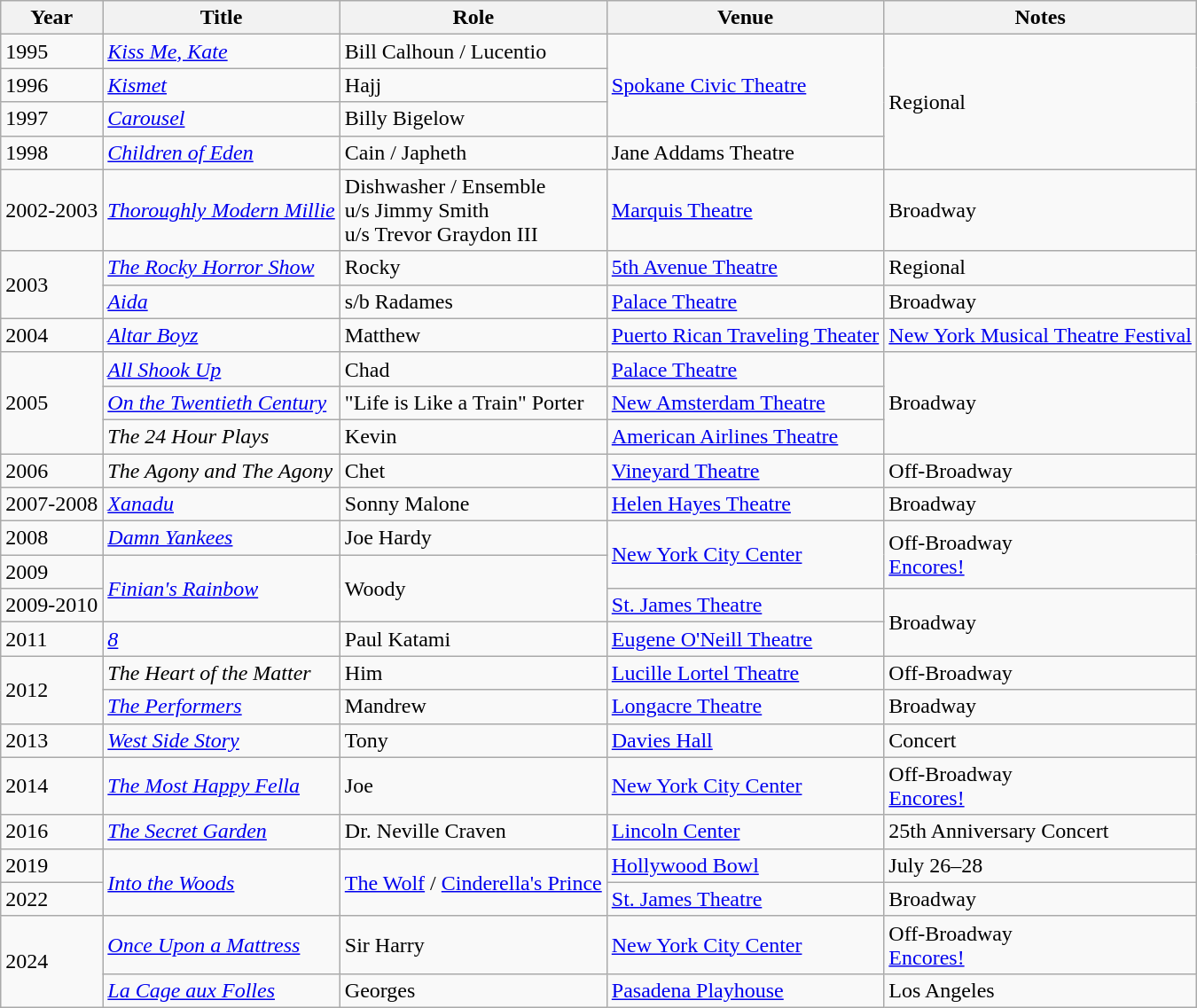<table class="wikitable">
<tr>
<th>Year</th>
<th>Title</th>
<th>Role</th>
<th>Venue</th>
<th>Notes</th>
</tr>
<tr>
<td>1995</td>
<td><em><a href='#'>Kiss Me, Kate</a></em></td>
<td>Bill Calhoun / Lucentio</td>
<td rowspan=3><a href='#'>Spokane Civic Theatre</a></td>
<td rowspan=4>Regional</td>
</tr>
<tr>
<td>1996</td>
<td><a href='#'><em>Kismet</em></a></td>
<td>Hajj</td>
</tr>
<tr>
<td>1997</td>
<td><a href='#'><em>Carousel</em></a></td>
<td>Billy Bigelow</td>
</tr>
<tr>
<td>1998</td>
<td><em><a href='#'>Children of Eden</a></em></td>
<td>Cain / Japheth</td>
<td>Jane Addams Theatre</td>
</tr>
<tr>
<td>2002-2003</td>
<td><em><a href='#'>Thoroughly Modern Millie</a></em></td>
<td>Dishwasher / Ensemble<br>u/s Jimmy Smith<br>u/s Trevor Graydon III</td>
<td><a href='#'>Marquis Theatre</a></td>
<td>Broadway</td>
</tr>
<tr>
<td rowspan=2>2003</td>
<td><em><a href='#'>The Rocky Horror Show</a></em></td>
<td>Rocky</td>
<td><a href='#'>5th Avenue Theatre</a></td>
<td>Regional</td>
</tr>
<tr>
<td><em><a href='#'>Aida</a></em></td>
<td>s/b Radames</td>
<td><a href='#'>Palace Theatre</a></td>
<td>Broadway</td>
</tr>
<tr>
<td>2004</td>
<td><em><a href='#'>Altar Boyz</a></em></td>
<td>Matthew</td>
<td><a href='#'>Puerto Rican Traveling Theater</a></td>
<td><a href='#'>New York Musical Theatre Festival</a></td>
</tr>
<tr>
<td rowspan="3">2005</td>
<td><em><a href='#'>All Shook Up</a></em></td>
<td>Chad</td>
<td><a href='#'>Palace Theatre</a></td>
<td rowspan=3>Broadway</td>
</tr>
<tr>
<td><em><a href='#'>On the Twentieth Century</a></em></td>
<td>"Life is Like a Train" Porter</td>
<td><a href='#'>New Amsterdam Theatre</a></td>
</tr>
<tr>
<td><em>The 24 Hour Plays</em></td>
<td>Kevin</td>
<td><a href='#'>American Airlines Theatre</a></td>
</tr>
<tr>
<td>2006</td>
<td><em>The Agony and The Agony</em></td>
<td>Chet</td>
<td><a href='#'>Vineyard Theatre</a></td>
<td>Off-Broadway</td>
</tr>
<tr>
<td>2007-2008</td>
<td><em><a href='#'>Xanadu</a></em></td>
<td>Sonny Malone</td>
<td><a href='#'>Helen Hayes Theatre</a></td>
<td>Broadway</td>
</tr>
<tr>
<td>2008</td>
<td><em><a href='#'>Damn Yankees</a></em></td>
<td>Joe Hardy</td>
<td rowspan=2><a href='#'>New York City Center</a></td>
<td rowspan=2>Off-Broadway<br><a href='#'>Encores!</a></td>
</tr>
<tr>
<td>2009</td>
<td rowspan=2><em><a href='#'>Finian's Rainbow</a></em></td>
<td rowspan=2>Woody</td>
</tr>
<tr>
<td>2009-2010</td>
<td><a href='#'>St. James Theatre</a></td>
<td rowspan=2>Broadway</td>
</tr>
<tr>
<td>2011</td>
<td><em><a href='#'>8</a></em></td>
<td>Paul Katami</td>
<td><a href='#'>Eugene O'Neill Theatre</a></td>
</tr>
<tr>
<td rowspan=2>2012</td>
<td><em>The Heart of the Matter</em></td>
<td>Him</td>
<td><a href='#'>Lucille Lortel Theatre</a></td>
<td>Off-Broadway</td>
</tr>
<tr>
<td><em><a href='#'>The Performers</a></em></td>
<td>Mandrew</td>
<td><a href='#'>Longacre Theatre</a></td>
<td>Broadway</td>
</tr>
<tr>
<td>2013</td>
<td><em><a href='#'>West Side Story</a></em></td>
<td>Tony</td>
<td><a href='#'>Davies Hall</a></td>
<td>Concert</td>
</tr>
<tr>
<td>2014</td>
<td><em><a href='#'>The Most Happy Fella</a></em></td>
<td>Joe</td>
<td><a href='#'>New York City Center</a></td>
<td>Off-Broadway<br><a href='#'>Encores!</a></td>
</tr>
<tr>
<td>2016</td>
<td><em><a href='#'>The Secret Garden</a></em></td>
<td>Dr. Neville Craven</td>
<td><a href='#'>Lincoln Center</a></td>
<td>25th Anniversary Concert</td>
</tr>
<tr>
<td>2019</td>
<td rowspan=2><em><a href='#'>Into the Woods</a></em></td>
<td rowspan=2><a href='#'>The Wolf</a> / <a href='#'>Cinderella's Prince</a></td>
<td><a href='#'>Hollywood Bowl</a></td>
<td>July 26–28</td>
</tr>
<tr>
<td>2022</td>
<td><a href='#'>St. James Theatre</a></td>
<td>Broadway</td>
</tr>
<tr>
<td rowspan=2>2024</td>
<td><em><a href='#'>Once Upon a Mattress</a></em></td>
<td>Sir Harry</td>
<td><a href='#'>New York City Center</a></td>
<td>Off-Broadway<br><a href='#'>Encores!</a></td>
</tr>
<tr>
<td><em><a href='#'>La Cage aux Folles</a></em></td>
<td>Georges</td>
<td><a href='#'>Pasadena Playhouse</a></td>
<td>Los Angeles</td>
</tr>
</table>
